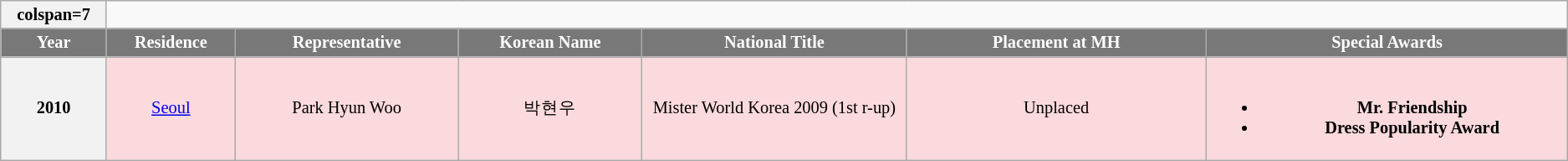<table class="wikitable sortable" style="font-size: 85%; text-align:center">
<tr>
<th>colspan=7 </th>
</tr>
<tr>
<th width="80" style="background-color:#787878;color:#FFFFFF;">Year</th>
<th width="100" style="background-color:#787878;color:#FFFFFF;">Residence</th>
<th width="180" style="background-color:#787878;color:#FFFFFF;">Representative</th>
<th width="150" style="background-color:#787878;color:#FFFFFF;">Korean Name</th>
<th width="220" style="background-color:#787878;color:#FFFFFF;">National Title</th>
<th width="250" style="background-color:#787878;color:#FFFFFF;">Placement at MH</th>
<th width="300" style="background-color:#787878;color:#FFFFFF;">Special Awards</th>
</tr>
<tr style="background-color:#FADADD;: bold">
<th>2010</th>
<td><a href='#'>Seoul</a></td>
<td>Park Hyun Woo</td>
<td>박현우</td>
<td>Mister World Korea 2009 (1st r-up)</td>
<td>Unplaced</td>
<td><br><ul><li><strong>Mr. Friendship</strong></li><li><strong>Dress Popularity Award</strong></li></ul></td>
</tr>
</table>
